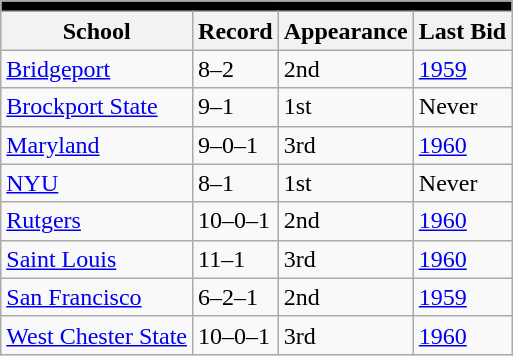<table class="wikitable">
<tr>
<th colspan="5" style="background:#000000"></th>
</tr>
<tr>
<th>School</th>
<th>Record</th>
<th>Appearance</th>
<th>Last Bid</th>
</tr>
<tr>
<td><a href='#'>Bridgeport</a></td>
<td>8–2</td>
<td>2nd</td>
<td><a href='#'>1959</a></td>
</tr>
<tr>
<td><a href='#'>Brockport State</a></td>
<td>9–1</td>
<td>1st</td>
<td>Never</td>
</tr>
<tr>
<td><a href='#'>Maryland</a></td>
<td>9–0–1</td>
<td>3rd</td>
<td><a href='#'>1960</a></td>
</tr>
<tr>
<td><a href='#'>NYU</a></td>
<td>8–1</td>
<td>1st</td>
<td>Never</td>
</tr>
<tr>
<td><a href='#'>Rutgers</a></td>
<td>10–0–1</td>
<td>2nd</td>
<td><a href='#'>1960</a></td>
</tr>
<tr>
<td><a href='#'>Saint Louis</a></td>
<td>11–1</td>
<td>3rd</td>
<td><a href='#'>1960</a></td>
</tr>
<tr>
<td><a href='#'>San Francisco</a></td>
<td>6–2–1</td>
<td>2nd</td>
<td><a href='#'>1959</a></td>
</tr>
<tr>
<td><a href='#'>West Chester State</a></td>
<td>10–0–1</td>
<td>3rd</td>
<td><a href='#'>1960</a></td>
</tr>
</table>
